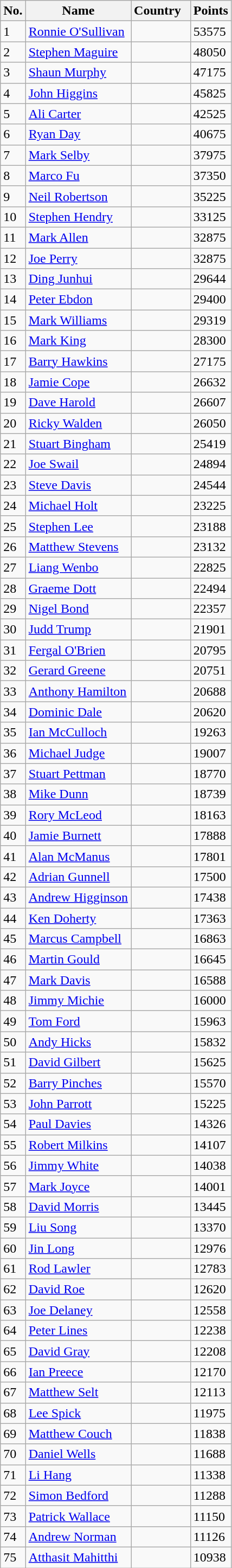<table class="wikitable">
<tr>
<th>No.</th>
<th align="left">Name</th>
<th align="left">Country  </th>
<th>Points</th>
</tr>
<tr>
<td>1</td>
<td><a href='#'>Ronnie O'Sullivan</a></td>
<td></td>
<td>53575</td>
</tr>
<tr>
<td>2</td>
<td><a href='#'>Stephen Maguire</a></td>
<td></td>
<td>48050</td>
</tr>
<tr>
<td>3</td>
<td><a href='#'>Shaun Murphy</a></td>
<td></td>
<td>47175</td>
</tr>
<tr>
<td>4</td>
<td><a href='#'>John Higgins</a></td>
<td></td>
<td>45825</td>
</tr>
<tr>
<td>5</td>
<td><a href='#'>Ali Carter</a></td>
<td></td>
<td>42525</td>
</tr>
<tr>
<td>6</td>
<td><a href='#'>Ryan Day</a></td>
<td></td>
<td>40675</td>
</tr>
<tr>
<td>7</td>
<td><a href='#'>Mark Selby</a></td>
<td></td>
<td>37975</td>
</tr>
<tr>
<td>8</td>
<td><a href='#'>Marco Fu</a></td>
<td></td>
<td>37350</td>
</tr>
<tr>
<td>9</td>
<td><a href='#'>Neil Robertson</a></td>
<td></td>
<td>35225</td>
</tr>
<tr>
<td>10</td>
<td><a href='#'>Stephen Hendry</a></td>
<td></td>
<td>33125</td>
</tr>
<tr>
<td>11</td>
<td><a href='#'>Mark Allen</a></td>
<td></td>
<td>32875</td>
</tr>
<tr>
<td>12</td>
<td><a href='#'>Joe Perry</a></td>
<td></td>
<td>32875</td>
</tr>
<tr>
<td>13</td>
<td><a href='#'>Ding Junhui</a></td>
<td></td>
<td>29644</td>
</tr>
<tr>
<td>14</td>
<td><a href='#'>Peter Ebdon</a></td>
<td></td>
<td>29400</td>
</tr>
<tr>
<td>15</td>
<td><a href='#'>Mark Williams</a></td>
<td></td>
<td>29319</td>
</tr>
<tr>
<td>16</td>
<td><a href='#'>Mark King</a></td>
<td></td>
<td>28300</td>
</tr>
<tr>
<td>17</td>
<td><a href='#'>Barry Hawkins</a></td>
<td></td>
<td>27175</td>
</tr>
<tr>
<td>18</td>
<td><a href='#'>Jamie Cope</a></td>
<td></td>
<td>26632</td>
</tr>
<tr>
<td>19</td>
<td><a href='#'>Dave Harold</a></td>
<td></td>
<td>26607</td>
</tr>
<tr>
<td>20</td>
<td><a href='#'>Ricky Walden</a></td>
<td></td>
<td>26050</td>
</tr>
<tr>
<td>21</td>
<td><a href='#'>Stuart Bingham</a></td>
<td></td>
<td>25419</td>
</tr>
<tr>
<td>22</td>
<td><a href='#'>Joe Swail</a></td>
<td></td>
<td>24894</td>
</tr>
<tr>
<td>23</td>
<td><a href='#'>Steve Davis</a></td>
<td></td>
<td>24544</td>
</tr>
<tr>
<td>24</td>
<td><a href='#'>Michael Holt</a></td>
<td></td>
<td>23225</td>
</tr>
<tr>
<td>25</td>
<td><a href='#'>Stephen Lee</a></td>
<td></td>
<td>23188</td>
</tr>
<tr>
<td>26</td>
<td><a href='#'>Matthew Stevens</a></td>
<td></td>
<td>23132</td>
</tr>
<tr>
<td>27</td>
<td><a href='#'>Liang Wenbo</a></td>
<td></td>
<td>22825</td>
</tr>
<tr>
<td>28</td>
<td><a href='#'>Graeme Dott</a></td>
<td></td>
<td>22494</td>
</tr>
<tr>
<td>29</td>
<td><a href='#'>Nigel Bond</a></td>
<td></td>
<td>22357</td>
</tr>
<tr>
<td>30</td>
<td><a href='#'>Judd Trump</a></td>
<td></td>
<td>21901</td>
</tr>
<tr>
<td>31</td>
<td><a href='#'>Fergal O'Brien</a></td>
<td></td>
<td>20795</td>
</tr>
<tr>
<td>32</td>
<td><a href='#'>Gerard Greene</a></td>
<td></td>
<td>20751</td>
</tr>
<tr>
<td>33</td>
<td><a href='#'>Anthony Hamilton</a></td>
<td></td>
<td>20688</td>
</tr>
<tr>
<td>34</td>
<td><a href='#'>Dominic Dale</a></td>
<td></td>
<td>20620</td>
</tr>
<tr>
<td>35</td>
<td><a href='#'>Ian McCulloch</a></td>
<td></td>
<td>19263</td>
</tr>
<tr>
<td>36</td>
<td><a href='#'>Michael Judge</a></td>
<td></td>
<td>19007</td>
</tr>
<tr>
<td>37</td>
<td><a href='#'>Stuart Pettman</a></td>
<td></td>
<td>18770</td>
</tr>
<tr>
<td>38</td>
<td><a href='#'>Mike Dunn</a></td>
<td></td>
<td>18739</td>
</tr>
<tr>
<td>39</td>
<td><a href='#'>Rory McLeod</a></td>
<td></td>
<td>18163</td>
</tr>
<tr>
<td>40</td>
<td><a href='#'>Jamie Burnett</a></td>
<td></td>
<td>17888</td>
</tr>
<tr>
<td>41</td>
<td><a href='#'>Alan McManus</a></td>
<td></td>
<td>17801</td>
</tr>
<tr>
<td>42</td>
<td><a href='#'>Adrian Gunnell</a></td>
<td></td>
<td>17500</td>
</tr>
<tr>
<td>43</td>
<td><a href='#'>Andrew Higginson</a></td>
<td></td>
<td>17438</td>
</tr>
<tr>
<td>44</td>
<td><a href='#'>Ken Doherty</a></td>
<td></td>
<td>17363</td>
</tr>
<tr>
<td>45</td>
<td><a href='#'>Marcus Campbell</a></td>
<td></td>
<td>16863</td>
</tr>
<tr>
<td>46</td>
<td><a href='#'>Martin Gould</a></td>
<td></td>
<td>16645</td>
</tr>
<tr>
<td>47</td>
<td><a href='#'>Mark Davis</a></td>
<td></td>
<td>16588</td>
</tr>
<tr>
<td>48</td>
<td><a href='#'>Jimmy Michie</a></td>
<td></td>
<td>16000</td>
</tr>
<tr>
<td>49</td>
<td><a href='#'>Tom Ford</a></td>
<td></td>
<td>15963</td>
</tr>
<tr>
<td>50</td>
<td><a href='#'>Andy Hicks</a></td>
<td></td>
<td>15832</td>
</tr>
<tr>
<td>51</td>
<td><a href='#'>David Gilbert</a></td>
<td></td>
<td>15625</td>
</tr>
<tr>
<td>52</td>
<td><a href='#'>Barry Pinches</a></td>
<td></td>
<td>15570</td>
</tr>
<tr>
<td>53</td>
<td><a href='#'>John Parrott</a></td>
<td></td>
<td>15225</td>
</tr>
<tr>
<td>54</td>
<td><a href='#'>Paul Davies</a></td>
<td></td>
<td>14326</td>
</tr>
<tr>
<td>55</td>
<td><a href='#'>Robert Milkins</a></td>
<td></td>
<td>14107</td>
</tr>
<tr>
<td>56</td>
<td><a href='#'>Jimmy White</a></td>
<td></td>
<td>14038</td>
</tr>
<tr>
<td>57</td>
<td><a href='#'>Mark Joyce</a></td>
<td></td>
<td>14001</td>
</tr>
<tr>
<td>58</td>
<td><a href='#'>David Morris</a></td>
<td></td>
<td>13445</td>
</tr>
<tr>
<td>59</td>
<td><a href='#'>Liu Song</a></td>
<td></td>
<td>13370</td>
</tr>
<tr>
<td>60</td>
<td><a href='#'>Jin Long</a></td>
<td></td>
<td>12976</td>
</tr>
<tr>
<td>61</td>
<td><a href='#'>Rod Lawler</a></td>
<td></td>
<td>12783</td>
</tr>
<tr>
<td>62</td>
<td><a href='#'>David Roe</a></td>
<td></td>
<td>12620</td>
</tr>
<tr>
<td>63</td>
<td><a href='#'>Joe Delaney</a></td>
<td></td>
<td>12558</td>
</tr>
<tr>
<td>64</td>
<td><a href='#'>Peter Lines</a></td>
<td></td>
<td>12238</td>
</tr>
<tr>
<td>65</td>
<td><a href='#'>David Gray</a></td>
<td></td>
<td>12208</td>
</tr>
<tr>
<td>66</td>
<td><a href='#'>Ian Preece</a></td>
<td></td>
<td>12170</td>
</tr>
<tr>
<td>67</td>
<td><a href='#'>Matthew Selt</a></td>
<td></td>
<td>12113</td>
</tr>
<tr>
<td>68</td>
<td><a href='#'>Lee Spick</a></td>
<td></td>
<td>11975</td>
</tr>
<tr>
<td>69</td>
<td><a href='#'>Matthew Couch</a></td>
<td></td>
<td>11838</td>
</tr>
<tr>
<td>70</td>
<td><a href='#'>Daniel Wells</a></td>
<td></td>
<td>11688</td>
</tr>
<tr>
<td>71</td>
<td><a href='#'>Li Hang</a></td>
<td></td>
<td>11338</td>
</tr>
<tr>
<td>72</td>
<td><a href='#'>Simon Bedford</a></td>
<td></td>
<td>11288</td>
</tr>
<tr>
<td>73</td>
<td><a href='#'>Patrick Wallace</a></td>
<td></td>
<td>11150</td>
</tr>
<tr>
<td>74</td>
<td><a href='#'>Andrew Norman</a></td>
<td></td>
<td>11126</td>
</tr>
<tr>
<td>75</td>
<td><a href='#'>Atthasit Mahitthi</a></td>
<td></td>
<td>10938</td>
</tr>
</table>
